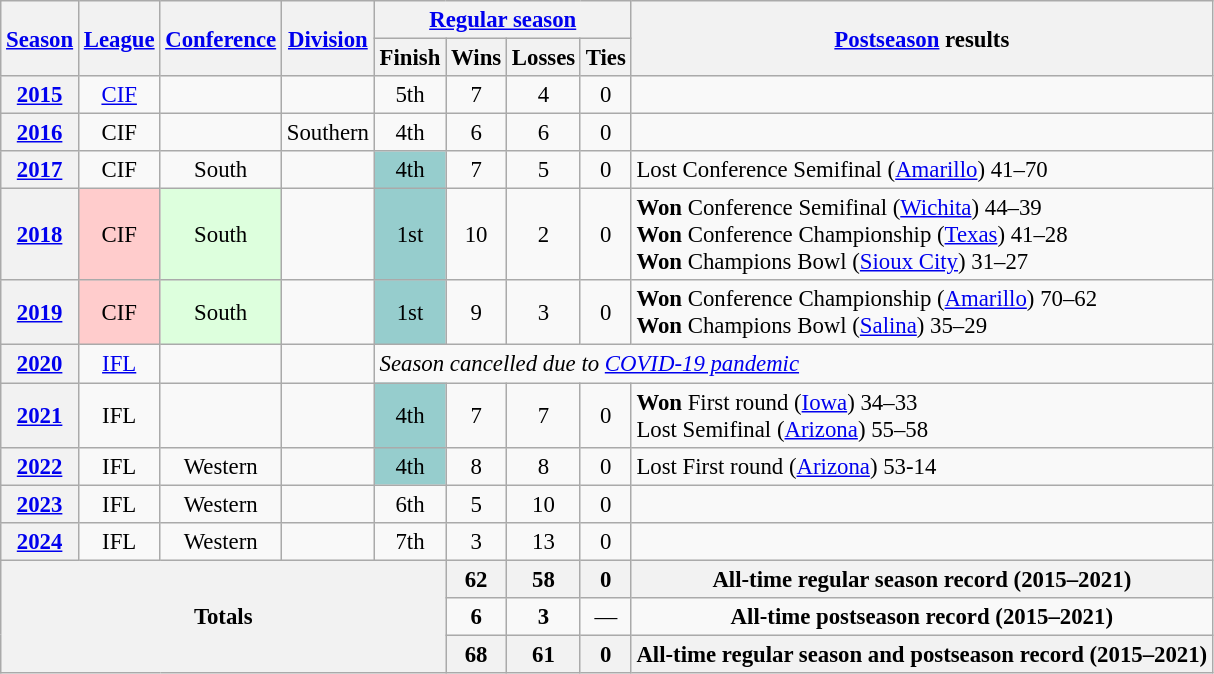<table class="wikitable" style="text-align:center; font-size: 95%;">
<tr>
<th rowspan="2"><a href='#'>Season</a></th>
<th rowspan="2"><a href='#'>League</a></th>
<th rowspan="2"><a href='#'>Conference</a></th>
<th rowspan="2"><a href='#'>Division</a></th>
<th colspan="4"><a href='#'>Regular season</a></th>
<th rowspan="2"><a href='#'>Postseason</a> results</th>
</tr>
<tr>
<th>Finish</th>
<th>Wins</th>
<th>Losses</th>
<th>Ties</th>
</tr>
<tr>
<th><a href='#'>2015</a></th>
<td><a href='#'>CIF</a></td>
<td></td>
<td></td>
<td>5th</td>
<td>7</td>
<td>4</td>
<td>0</td>
<td align=left></td>
</tr>
<tr>
<th><a href='#'>2016</a></th>
<td>CIF</td>
<td></td>
<td>Southern</td>
<td>4th</td>
<td>6</td>
<td>6</td>
<td>0</td>
<td align=left></td>
</tr>
<tr>
<th><a href='#'>2017</a></th>
<td>CIF</td>
<td>South</td>
<td></td>
<td bgcolor=#96cdcd>4th</td>
<td>7</td>
<td>5</td>
<td>0</td>
<td align=left>Lost Conference Semifinal (<a href='#'>Amarillo</a>) 41–70</td>
</tr>
<tr>
<th><a href='#'>2018</a></th>
<td bgcolor=#fcc>CIF</td>
<td bgcolor=#dfd>South</td>
<td></td>
<td bgcolor=#96cdcd>1st</td>
<td>10</td>
<td>2</td>
<td>0</td>
<td align=left><strong>Won</strong> Conference Semifinal (<a href='#'>Wichita</a>) 44–39<br><strong>Won</strong> Conference Championship (<a href='#'>Texas</a>) 41–28<br><strong>Won</strong> Champions Bowl (<a href='#'>Sioux City</a>) 31–27</td>
</tr>
<tr>
<th><a href='#'>2019</a></th>
<td bgcolor=#fcc>CIF</td>
<td bgcolor=#dfd>South</td>
<td></td>
<td bgcolor=#96cdcd>1st</td>
<td>9</td>
<td>3</td>
<td>0</td>
<td align=left><strong>Won</strong> Conference Championship (<a href='#'>Amarillo</a>) 70–62<br><strong>Won</strong> Champions Bowl (<a href='#'>Salina</a>) 35–29</td>
</tr>
<tr>
<th><a href='#'>2020</a></th>
<td><a href='#'>IFL</a></td>
<td></td>
<td></td>
<td colspan=8; align=left><em>Season cancelled due to <a href='#'>COVID-19 pandemic</a></em></td>
</tr>
<tr>
<th><a href='#'>2021</a></th>
<td>IFL</td>
<td></td>
<td></td>
<td bgcolor=#96cdcd>4th</td>
<td>7</td>
<td>7</td>
<td>0</td>
<td align=left><strong>Won</strong> First round (<a href='#'>Iowa</a>) 34–33<br>Lost Semifinal (<a href='#'>Arizona</a>) 55–58</td>
</tr>
<tr>
<th><a href='#'>2022</a></th>
<td>IFL</td>
<td>Western</td>
<td></td>
<td bgcolor=#96cdcd>4th</td>
<td>8</td>
<td>8</td>
<td>0</td>
<td align=left>Lost First round (<a href='#'>Arizona</a>) 53-14</td>
</tr>
<tr>
<th><a href='#'>2023</a></th>
<td>IFL</td>
<td>Western</td>
<td></td>
<td>6th</td>
<td>5</td>
<td>10</td>
<td>0</td>
<td></td>
</tr>
<tr>
<th><a href='#'>2024</a></th>
<td>IFL</td>
<td>Western</td>
<td></td>
<td>7th</td>
<td>3</td>
<td>13</td>
<td>0</td>
<td align=left></td>
</tr>
<tr>
<th rowspan="3" colspan="5">Totals</th>
<th>62</th>
<th>58</th>
<th>0</th>
<th>All-time regular season record (2015–2021)</th>
</tr>
<tr>
<td><strong>6</strong></td>
<td><strong>3</strong></td>
<td>—</td>
<td><strong>All-time postseason record (2015–2021)</strong></td>
</tr>
<tr>
<th>68</th>
<th>61</th>
<th>0</th>
<th>All-time regular season and postseason record (2015–2021)</th>
</tr>
</table>
